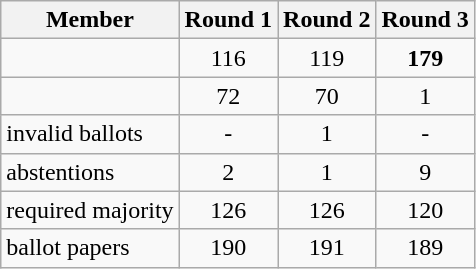<table class="wikitable">
<tr>
<th>Member</th>
<th>Round 1</th>
<th>Round 2</th>
<th>Round 3</th>
</tr>
<tr>
<td></td>
<td style="text-align:center;">116</td>
<td style="text-align:center;">119</td>
<td style="text-align:center;"><strong>179</strong></td>
</tr>
<tr>
<td></td>
<td style="text-align:center;">72</td>
<td style="text-align:center;">70</td>
<td style="text-align:center;">1</td>
</tr>
<tr>
<td>invalid ballots</td>
<td style="text-align:center;">-</td>
<td style="text-align:center;">1</td>
<td style="text-align:center;">-</td>
</tr>
<tr>
<td>abstentions</td>
<td style="text-align:center;">2</td>
<td style="text-align:center;">1</td>
<td style="text-align:center;">9</td>
</tr>
<tr>
<td>required majority</td>
<td style="text-align:center;">126</td>
<td style="text-align:center;">126</td>
<td style="text-align:center;">120</td>
</tr>
<tr>
<td>ballot papers</td>
<td style="text-align:center;">190</td>
<td style="text-align:center;">191</td>
<td style="text-align:center;">189</td>
</tr>
</table>
